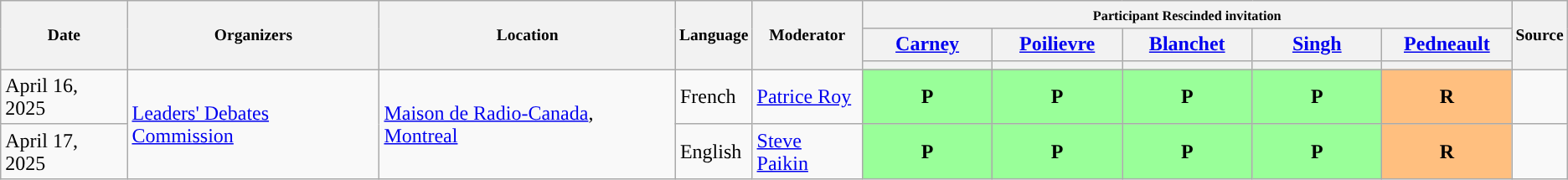<table class="wikitable" style="text-justify: none">
<tr style="font-size:small;">
<th rowspan="3">Date</th>
<th rowspan="3">Organizers</th>
<th rowspan="3">Location</th>
<th rowspan="3">Language</th>
<th rowspan="3">Moderator</th>
<th colspan="5"><small> Participant  Rescinded invitation </small></th>
<th rowspan="3">Source</th>
</tr>
<tr>
<th style="width:6em;"><a href='#'>Carney</a></th>
<th style="width:6em;"><a href='#'>Poilievre</a></th>
<th style="width:6em;"><a href='#'>Blanchet</a></th>
<th style="width:6em;"><a href='#'>Singh</a></th>
<th style="width:6em;"><a href='#'>Pedneault</a></th>
</tr>
<tr>
<th style="background:"></th>
<th style="background:"></th>
<th style="background:"></th>
<th style="background:"></th>
<th style="background:"></th>
</tr>
<tr>
<td>April 16, 2025</td>
<td rowspan=2><a href='#'>Leaders' Debates Commission</a></td>
<td rowspan=2><a href='#'>Maison de Radio-Canada</a>, <a href='#'>Montreal</a></td>
<td>French</td>
<td><a href='#'>Patrice Roy</a></td>
<td style="background-color:#99ff99; color:black; text-align:center;"><strong>P</strong></td>
<td style="background-color:#99ff99; color:black; text-align:center;"><strong>P</strong></td>
<td style="background-color:#99ff99; color:black; text-align:center;"><strong>P</strong></td>
<td style="background-color:#99ff99; color:black; text-align:center;"><strong>P</strong></td>
<td style="background-color:#FFBF7F; color:black; text-align:center;"><strong>R</strong></td>
<td></td>
</tr>
<tr>
<td>April 17, 2025</td>
<td>English</td>
<td><a href='#'>Steve Paikin</a></td>
<td style="background-color:#99ff99; color:black; text-align:center;"><strong>P</strong></td>
<td style="background-color:#99ff99; color:black; text-align:center;"><strong>P</strong></td>
<td style="background-color:#99ff99; color:black; text-align:center;"><strong>P</strong></td>
<td style="background-color:#99ff99; color:black; text-align:center;"><strong>P</strong></td>
<td style="background-color:#FFBF7F; color:black; text-align:center;"><strong>R</strong></td>
<td></td>
</tr>
</table>
